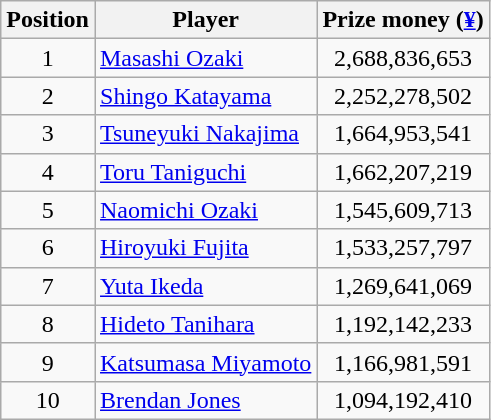<table class="wikitable">
<tr>
<th>Position</th>
<th>Player</th>
<th>Prize money (<a href='#'>¥</a>)</th>
</tr>
<tr>
<td align=center>1</td>
<td> <a href='#'>Masashi Ozaki</a></td>
<td align=center>2,688,836,653</td>
</tr>
<tr>
<td align=center>2</td>
<td> <a href='#'>Shingo Katayama</a></td>
<td align=center>2,252,278,502</td>
</tr>
<tr>
<td align=center>3</td>
<td> <a href='#'>Tsuneyuki Nakajima</a></td>
<td align=center>1,664,953,541</td>
</tr>
<tr>
<td align=center>4</td>
<td> <a href='#'>Toru Taniguchi</a></td>
<td align=center>1,662,207,219</td>
</tr>
<tr>
<td align=center>5</td>
<td> <a href='#'>Naomichi Ozaki</a></td>
<td align=center>1,545,609,713</td>
</tr>
<tr>
<td align=center>6</td>
<td> <a href='#'>Hiroyuki Fujita</a></td>
<td align=center>1,533,257,797</td>
</tr>
<tr>
<td align=center>7</td>
<td> <a href='#'>Yuta Ikeda</a></td>
<td align=center>1,269,641,069</td>
</tr>
<tr>
<td align=center>8</td>
<td> <a href='#'>Hideto Tanihara</a></td>
<td align=center>1,192,142,233</td>
</tr>
<tr>
<td align=center>9</td>
<td> <a href='#'>Katsumasa Miyamoto</a></td>
<td align=center>1,166,981,591</td>
</tr>
<tr>
<td align=center>10</td>
<td> <a href='#'>Brendan Jones</a></td>
<td align=center>1,094,192,410</td>
</tr>
</table>
